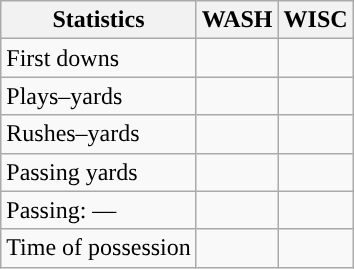<table class="wikitable" style="float:left">
<tr>
<th>Statistics</th>
<th>WASH</th>
<th>WISC</th>
</tr>
<tr>
<td>First downs</td>
<td></td>
<td></td>
</tr>
<tr>
<td>Plays–yards</td>
<td></td>
<td></td>
</tr>
<tr>
<td>Rushes–yards</td>
<td></td>
<td></td>
</tr>
<tr>
<td>Passing yards</td>
<td></td>
<td></td>
</tr>
<tr>
<td>Passing: ––</td>
<td></td>
<td></td>
</tr>
<tr>
<td>Time of possession</td>
<td></td>
<td></td>
</tr>
</table>
